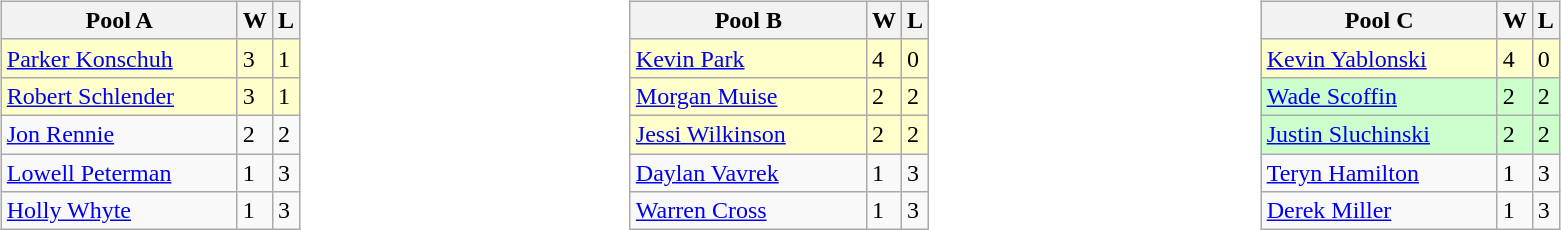<table table>
<tr>
<td valign=top width=10%><br><table class=wikitable>
<tr>
<th width=150>Pool A</th>
<th>W</th>
<th>L</th>
</tr>
<tr bgcolor=#ffffcc>
<td> <a href='#'>Parker Konschuh</a></td>
<td>3</td>
<td>1</td>
</tr>
<tr bgcolor=#ffffcc>
<td> <a href='#'>Robert Schlender</a></td>
<td>3</td>
<td>1</td>
</tr>
<tr>
<td> <a href='#'>Jon Rennie</a></td>
<td>2</td>
<td>2</td>
</tr>
<tr>
<td> <a href='#'>Lowell Peterman</a></td>
<td>1</td>
<td>3</td>
</tr>
<tr>
<td> <a href='#'>Holly Whyte</a></td>
<td>1</td>
<td>3</td>
</tr>
</table>
</td>
<td valign=top width=10%><br><table class=wikitable>
<tr>
<th width=150>Pool B</th>
<th>W</th>
<th>L</th>
</tr>
<tr bgcolor=#ffffcc>
<td> <a href='#'>Kevin Park</a></td>
<td>4</td>
<td>0</td>
</tr>
<tr bgcolor=#ffffcc>
<td> <a href='#'>Morgan Muise</a></td>
<td>2</td>
<td>2</td>
</tr>
<tr bgcolor=#ffffcc>
<td> <a href='#'>Jessi Wilkinson</a></td>
<td>2</td>
<td>2</td>
</tr>
<tr>
<td> <a href='#'>Daylan Vavrek</a></td>
<td>1</td>
<td>3</td>
</tr>
<tr>
<td> <a href='#'>Warren Cross</a></td>
<td>1</td>
<td>3</td>
</tr>
</table>
</td>
<td valign=top width=10%><br><table class=wikitable>
<tr>
<th width=150>Pool C</th>
<th>W</th>
<th>L</th>
</tr>
<tr bgcolor=#ffffcc>
<td> <a href='#'>Kevin Yablonski</a></td>
<td>4</td>
<td>0</td>
</tr>
<tr bgcolor=#ccffcc>
<td> <a href='#'>Wade Scoffin</a></td>
<td>2</td>
<td>2</td>
</tr>
<tr bgcolor=#ccffcc>
<td> <a href='#'>Justin Sluchinski</a></td>
<td>2</td>
<td>2</td>
</tr>
<tr>
<td> <a href='#'>Teryn Hamilton</a></td>
<td>1</td>
<td>3</td>
</tr>
<tr>
<td> <a href='#'>Derek Miller</a></td>
<td>1</td>
<td>3</td>
</tr>
</table>
</td>
</tr>
</table>
